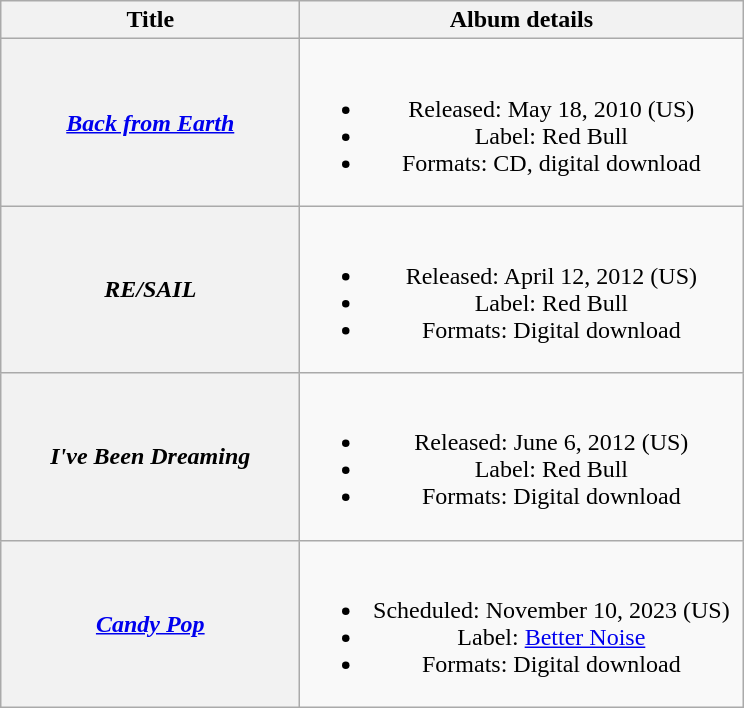<table class="wikitable plainrowheaders" style="text-align:center;">
<tr>
<th scope="col" style="width:12em;">Title</th>
<th scope="col" style="width:18em;">Album details</th>
</tr>
<tr>
<th scope="row"><em><a href='#'>Back from Earth</a></em></th>
<td><br><ul><li>Released: May 18, 2010 <span>(US)</span></li><li>Label: Red Bull</li><li>Formats: CD, digital download</li></ul></td>
</tr>
<tr>
<th scope="row"><em>RE/SAIL</em></th>
<td><br><ul><li>Released: April 12, 2012 <span>(US)</span></li><li>Label: Red Bull</li><li>Formats: Digital download</li></ul></td>
</tr>
<tr>
<th scope="row"><em>I've Been Dreaming </em></th>
<td><br><ul><li>Released: June 6, 2012 <span>(US)</span></li><li>Label: Red Bull</li><li>Formats: Digital download</li></ul></td>
</tr>
<tr>
<th scope="row"><em><a href='#'>Candy Pop</a></em></th>
<td><br><ul><li>Scheduled: November 10, 2023 <span>(US)</span></li><li>Label: <a href='#'>Better Noise</a></li><li>Formats: Digital download</li></ul></td>
</tr>
</table>
